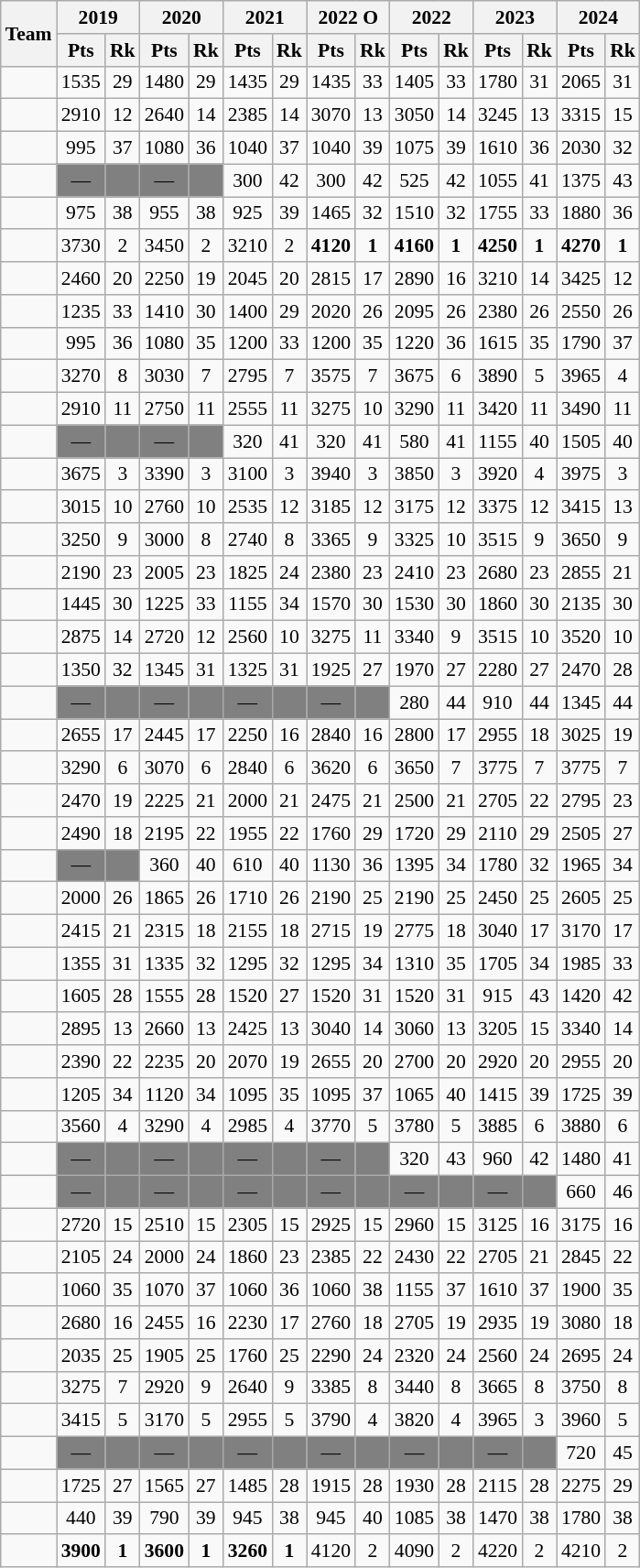<table class="wikitable sortable" style="font-size: 90%; text-align: center">
<tr>
<th rowspan=2>Team</th>
<th colspan=2>2019</th>
<th colspan=2>2020</th>
<th colspan=2>2021</th>
<th colspan=2>2022 O</th>
<th colspan=2>2022</th>
<th colspan=2>2023</th>
<th colspan=2>2024</th>
</tr>
<tr>
<th>Pts</th>
<th>Rk</th>
<th>Pts</th>
<th>Rk</th>
<th>Pts</th>
<th>Rk</th>
<th>Pts</th>
<th>Rk</th>
<th>Pts</th>
<th>Rk</th>
<th>Pts</th>
<th>Rk</th>
<th>Pts</th>
<th>Rk</th>
</tr>
<tr>
<td align=left></td>
<td>1535</td>
<td>29</td>
<td>1480</td>
<td>29</td>
<td>1435</td>
<td>29</td>
<td>1435</td>
<td>33</td>
<td>1405</td>
<td>33</td>
<td>1780</td>
<td>31</td>
<td>2065</td>
<td>31</td>
</tr>
<tr>
<td align=left></td>
<td>2910</td>
<td>12</td>
<td>2640</td>
<td>14</td>
<td>2385</td>
<td>14</td>
<td>3070</td>
<td>13</td>
<td>3050</td>
<td>14</td>
<td>3245</td>
<td>13</td>
<td>3315</td>
<td>15</td>
</tr>
<tr>
<td align=left></td>
<td>995</td>
<td>37</td>
<td>1080</td>
<td>36</td>
<td>1040</td>
<td>37</td>
<td>1040</td>
<td>39</td>
<td>1075</td>
<td>39</td>
<td>1610</td>
<td>36</td>
<td>2030</td>
<td>32</td>
</tr>
<tr>
<td align=left></td>
<td bgcolor=gray>—</td>
<td bgcolor=gray></td>
<td bgcolor=gray>—</td>
<td bgcolor=gray></td>
<td>300</td>
<td>42</td>
<td>300</td>
<td>42</td>
<td>525</td>
<td>42</td>
<td>1055</td>
<td>41</td>
<td>1375</td>
<td>43</td>
</tr>
<tr>
<td align=left></td>
<td>975</td>
<td>38</td>
<td>955</td>
<td>38</td>
<td>925</td>
<td>39</td>
<td>1465</td>
<td>32</td>
<td>1510</td>
<td>32</td>
<td>1755</td>
<td>33</td>
<td>1880</td>
<td>36</td>
</tr>
<tr>
<td align=left></td>
<td>3730</td>
<td>2</td>
<td>3450</td>
<td>2</td>
<td>3210</td>
<td>2</td>
<td><strong>4120</strong></td>
<td><strong>1</strong></td>
<td><strong>4160</strong></td>
<td><strong>1</strong></td>
<td><strong>4250</strong></td>
<td><strong>1</strong></td>
<td><strong>4270</strong></td>
<td><strong>1</strong></td>
</tr>
<tr>
<td align=left></td>
<td>2460</td>
<td>20</td>
<td>2250</td>
<td>19</td>
<td>2045</td>
<td>20</td>
<td>2815</td>
<td>17</td>
<td>2890</td>
<td>16</td>
<td>3210</td>
<td>14</td>
<td>3425</td>
<td>12</td>
</tr>
<tr>
<td align=left></td>
<td>1235</td>
<td>33</td>
<td>1410</td>
<td>30</td>
<td>1400</td>
<td>29</td>
<td>2020</td>
<td>26</td>
<td>2095</td>
<td>26</td>
<td>2380</td>
<td>26</td>
<td>2550</td>
<td>26</td>
</tr>
<tr>
<td align=left></td>
<td>995</td>
<td>36</td>
<td>1080</td>
<td>35</td>
<td>1200</td>
<td>33</td>
<td>1200</td>
<td>35</td>
<td>1220</td>
<td>36</td>
<td>1615</td>
<td>35</td>
<td>1790</td>
<td>37</td>
</tr>
<tr>
<td align=left></td>
<td>3270</td>
<td>8</td>
<td>3030</td>
<td>7</td>
<td>2795</td>
<td>7</td>
<td>3575</td>
<td>7</td>
<td>3675</td>
<td>6</td>
<td>3890</td>
<td>5</td>
<td>3965</td>
<td>4</td>
</tr>
<tr>
<td align=left></td>
<td>2910</td>
<td>11</td>
<td>2750</td>
<td>11</td>
<td>2555</td>
<td>11</td>
<td>3275</td>
<td>10</td>
<td>3290</td>
<td>11</td>
<td>3420</td>
<td>11</td>
<td>3490</td>
<td>11</td>
</tr>
<tr>
<td align=left></td>
<td bgcolor=gray>—</td>
<td bgcolor=gray></td>
<td bgcolor=gray>—</td>
<td bgcolor=gray></td>
<td>320</td>
<td>41</td>
<td>320</td>
<td>41</td>
<td>580</td>
<td>41</td>
<td>1155</td>
<td>40</td>
<td>1505</td>
<td>40</td>
</tr>
<tr>
<td align=left></td>
<td>3675</td>
<td>3</td>
<td>3390</td>
<td>3</td>
<td>3100</td>
<td>3</td>
<td>3940</td>
<td>3</td>
<td>3850</td>
<td>3</td>
<td>3920</td>
<td>4</td>
<td>3975</td>
<td>3</td>
</tr>
<tr>
<td align=left></td>
<td>3015</td>
<td>10</td>
<td>2760</td>
<td>10</td>
<td>2535</td>
<td>12</td>
<td>3185</td>
<td>12</td>
<td>3175</td>
<td>12</td>
<td>3375</td>
<td>12</td>
<td>3415</td>
<td>13</td>
</tr>
<tr>
<td align=left></td>
<td>3250</td>
<td>9</td>
<td>3000</td>
<td>8</td>
<td>2740</td>
<td>8</td>
<td>3365</td>
<td>9</td>
<td>3325</td>
<td>10</td>
<td>3515</td>
<td>9</td>
<td>3650</td>
<td>9</td>
</tr>
<tr>
<td align=left></td>
<td>2190</td>
<td>23</td>
<td>2005</td>
<td>23</td>
<td>1825</td>
<td>24</td>
<td>2380</td>
<td>23</td>
<td>2410</td>
<td>23</td>
<td>2680</td>
<td>23</td>
<td>2855</td>
<td>21</td>
</tr>
<tr>
<td align=left></td>
<td>1445</td>
<td>30</td>
<td>1225</td>
<td>33</td>
<td>1155</td>
<td>34</td>
<td>1570</td>
<td>30</td>
<td>1530</td>
<td>30</td>
<td>1860</td>
<td>30</td>
<td>2135</td>
<td>30</td>
</tr>
<tr>
<td align=left></td>
<td>2875</td>
<td>14</td>
<td>2720</td>
<td>12</td>
<td>2560</td>
<td>10</td>
<td>3275</td>
<td>11</td>
<td>3340</td>
<td>9</td>
<td>3515</td>
<td>10</td>
<td>3520</td>
<td>10</td>
</tr>
<tr>
<td align=left></td>
<td>1350</td>
<td>32</td>
<td>1345</td>
<td>31</td>
<td>1325</td>
<td>31</td>
<td>1925</td>
<td>27</td>
<td>1970</td>
<td>27</td>
<td>2280</td>
<td>27</td>
<td>2470</td>
<td>28</td>
</tr>
<tr>
<td align=left></td>
<td bgcolor=gray>—</td>
<td bgcolor=gray></td>
<td bgcolor=gray>—</td>
<td bgcolor=gray></td>
<td bgcolor=gray>—</td>
<td bgcolor=gray></td>
<td bgcolor=gray>—</td>
<td bgcolor=gray></td>
<td>280</td>
<td>44</td>
<td>910</td>
<td>44</td>
<td>1345</td>
<td>44</td>
</tr>
<tr>
<td align=left></td>
<td>2655</td>
<td>17</td>
<td>2445</td>
<td>17</td>
<td>2250</td>
<td>16</td>
<td>2840</td>
<td>16</td>
<td>2800</td>
<td>17</td>
<td>2955</td>
<td>18</td>
<td>3025</td>
<td>19</td>
</tr>
<tr>
<td align=left></td>
<td>3290</td>
<td>6</td>
<td>3070</td>
<td>6</td>
<td>2840</td>
<td>6</td>
<td>3620</td>
<td>6</td>
<td>3650</td>
<td>7</td>
<td>3775</td>
<td>7</td>
<td>3775</td>
<td>7</td>
</tr>
<tr>
<td align=left></td>
<td>2470</td>
<td>19</td>
<td>2225</td>
<td>21</td>
<td>2000</td>
<td>21</td>
<td>2475</td>
<td>21</td>
<td>2500</td>
<td>21</td>
<td>2705</td>
<td>22</td>
<td>2795</td>
<td>23</td>
</tr>
<tr>
<td align=left></td>
<td>2490</td>
<td>18</td>
<td>2195</td>
<td>22</td>
<td>1955</td>
<td>22</td>
<td>1760</td>
<td>29</td>
<td>1720</td>
<td>29</td>
<td>2110</td>
<td>29</td>
<td>2505</td>
<td>27</td>
</tr>
<tr>
<td align=left></td>
<td bgcolor=gray>—</td>
<td bgcolor=gray></td>
<td>360</td>
<td>40</td>
<td>610</td>
<td>40</td>
<td>1130</td>
<td>36</td>
<td>1395</td>
<td>34</td>
<td>1780</td>
<td>32</td>
<td>1965</td>
<td>34</td>
</tr>
<tr>
<td align=left></td>
<td>2000</td>
<td>26</td>
<td>1865</td>
<td>26</td>
<td>1710</td>
<td>26</td>
<td>2190</td>
<td>25</td>
<td>2190</td>
<td>25</td>
<td>2450</td>
<td>25</td>
<td>2605</td>
<td>25</td>
</tr>
<tr>
<td align=left></td>
<td>2415</td>
<td>21</td>
<td>2315</td>
<td>18</td>
<td>2155</td>
<td>18</td>
<td>2715</td>
<td>19</td>
<td>2775</td>
<td>18</td>
<td>3040</td>
<td>17</td>
<td>3170</td>
<td>17</td>
</tr>
<tr>
<td align=left></td>
<td>1355</td>
<td>31</td>
<td>1335</td>
<td>32</td>
<td>1295</td>
<td>32</td>
<td>1295</td>
<td>34</td>
<td>1310</td>
<td>35</td>
<td>1705</td>
<td>34</td>
<td>1985</td>
<td>33</td>
</tr>
<tr>
<td align=left></td>
<td>1605</td>
<td>28</td>
<td>1555</td>
<td>28</td>
<td>1520</td>
<td>27</td>
<td>1520</td>
<td>31</td>
<td>1520</td>
<td>31</td>
<td>915 </td>
<td>43</td>
<td>1420</td>
<td>42</td>
</tr>
<tr>
<td align=left></td>
<td>2895</td>
<td>13</td>
<td>2660</td>
<td>13</td>
<td>2425</td>
<td>13</td>
<td>3040</td>
<td>14</td>
<td>3060</td>
<td>13</td>
<td>3205</td>
<td>15</td>
<td>3340</td>
<td>14</td>
</tr>
<tr>
<td align=left></td>
<td>2390</td>
<td>22</td>
<td>2235</td>
<td>20</td>
<td>2070</td>
<td>19</td>
<td>2655</td>
<td>20</td>
<td>2700</td>
<td>20</td>
<td>2920</td>
<td>20</td>
<td>2955</td>
<td>20</td>
</tr>
<tr>
<td align=left></td>
<td>1205</td>
<td>34</td>
<td>1120</td>
<td>34</td>
<td>1095</td>
<td>35</td>
<td>1095</td>
<td>37</td>
<td>1065</td>
<td>40</td>
<td>1415</td>
<td>39</td>
<td>1725</td>
<td>39</td>
</tr>
<tr>
<td align=left></td>
<td>3560</td>
<td>4</td>
<td>3290</td>
<td>4</td>
<td>2985</td>
<td>4</td>
<td>3770</td>
<td>5</td>
<td>3780</td>
<td>5</td>
<td>3885</td>
<td>6</td>
<td>3880</td>
<td>6</td>
</tr>
<tr>
<td align=left></td>
<td bgcolor=gray>—</td>
<td bgcolor=gray></td>
<td bgcolor=gray>—</td>
<td bgcolor=gray></td>
<td bgcolor=gray>—</td>
<td bgcolor=gray></td>
<td bgcolor=gray>—</td>
<td bgcolor=gray></td>
<td>320</td>
<td>43</td>
<td>960</td>
<td>42</td>
<td>1480</td>
<td>41</td>
</tr>
<tr>
<td align=left></td>
<td bgcolor=gray>—</td>
<td bgcolor=gray></td>
<td bgcolor=gray>—</td>
<td bgcolor=gray></td>
<td bgcolor=gray>—</td>
<td bgcolor=gray></td>
<td bgcolor=gray>—</td>
<td bgcolor=gray></td>
<td bgcolor=gray>—</td>
<td bgcolor=gray></td>
<td bgcolor=gray>—</td>
<td bgcolor=gray></td>
<td>660</td>
<td>46</td>
</tr>
<tr>
<td align=left></td>
<td>2720</td>
<td>15</td>
<td>2510</td>
<td>15</td>
<td>2305</td>
<td>15</td>
<td>2925</td>
<td>15</td>
<td>2960</td>
<td>15</td>
<td>3125</td>
<td>16</td>
<td>3175</td>
<td>16</td>
</tr>
<tr>
<td align=left></td>
<td>2105</td>
<td>24</td>
<td>2000</td>
<td>24</td>
<td>1860</td>
<td>23</td>
<td>2385</td>
<td>22</td>
<td>2430</td>
<td>22</td>
<td>2705</td>
<td>21</td>
<td>2845</td>
<td>22</td>
</tr>
<tr>
<td align=left></td>
<td>1060</td>
<td>35</td>
<td>1070</td>
<td>37</td>
<td>1060</td>
<td>36</td>
<td>1060</td>
<td>38</td>
<td>1155</td>
<td>37</td>
<td>1610</td>
<td>37</td>
<td>1900</td>
<td>35</td>
</tr>
<tr>
<td align=left></td>
<td>2680</td>
<td>16</td>
<td>2455</td>
<td>16</td>
<td>2230</td>
<td>17</td>
<td>2760</td>
<td>18</td>
<td>2705</td>
<td>19</td>
<td>2935</td>
<td>19</td>
<td>3080</td>
<td>18</td>
</tr>
<tr>
<td align=left></td>
<td>2035</td>
<td>25</td>
<td>1905</td>
<td>25</td>
<td>1760</td>
<td>25</td>
<td>2290</td>
<td>24</td>
<td>2320</td>
<td>24</td>
<td>2560</td>
<td>24</td>
<td>2695</td>
<td>24</td>
</tr>
<tr>
<td align=left></td>
<td>3275</td>
<td>7</td>
<td>2920</td>
<td>9</td>
<td>2640</td>
<td>9</td>
<td>3385</td>
<td>8</td>
<td>3440</td>
<td>8</td>
<td>3665</td>
<td>8</td>
<td>3750</td>
<td>8</td>
</tr>
<tr>
<td align=left></td>
<td>3415</td>
<td>5</td>
<td>3170</td>
<td>5</td>
<td>2955</td>
<td>5</td>
<td>3790</td>
<td>4</td>
<td>3820</td>
<td>4</td>
<td>3965</td>
<td>3</td>
<td>3960</td>
<td>5</td>
</tr>
<tr>
<td align=left></td>
<td bgcolor=gray>—</td>
<td bgcolor=gray></td>
<td bgcolor=gray>—</td>
<td bgcolor=gray></td>
<td bgcolor=gray>—</td>
<td bgcolor=gray></td>
<td bgcolor=gray>—</td>
<td bgcolor=gray></td>
<td bgcolor=gray>—</td>
<td bgcolor=gray></td>
<td bgcolor=gray>—</td>
<td bgcolor=gray></td>
<td>720</td>
<td>45</td>
</tr>
<tr>
<td align=left></td>
<td>1725</td>
<td>27</td>
<td>1565</td>
<td>27</td>
<td>1485</td>
<td>28</td>
<td>1915</td>
<td>28</td>
<td>1930</td>
<td>28</td>
<td>2115</td>
<td>28</td>
<td>2275</td>
<td>29</td>
</tr>
<tr>
<td align=left></td>
<td>440</td>
<td>39</td>
<td>790</td>
<td>39</td>
<td>945</td>
<td>38</td>
<td>945</td>
<td>40</td>
<td>1085</td>
<td>38</td>
<td>1470</td>
<td>38</td>
<td>1780</td>
<td>38</td>
</tr>
<tr>
<td align=left></td>
<td><strong>3900</strong></td>
<td><strong>1</strong></td>
<td><strong>3600</strong></td>
<td><strong>1</strong></td>
<td><strong>3260</strong></td>
<td><strong>1</strong></td>
<td>4120</td>
<td>2</td>
<td>4090</td>
<td>2</td>
<td>4220</td>
<td>2</td>
<td>4210</td>
<td>2</td>
</tr>
</table>
